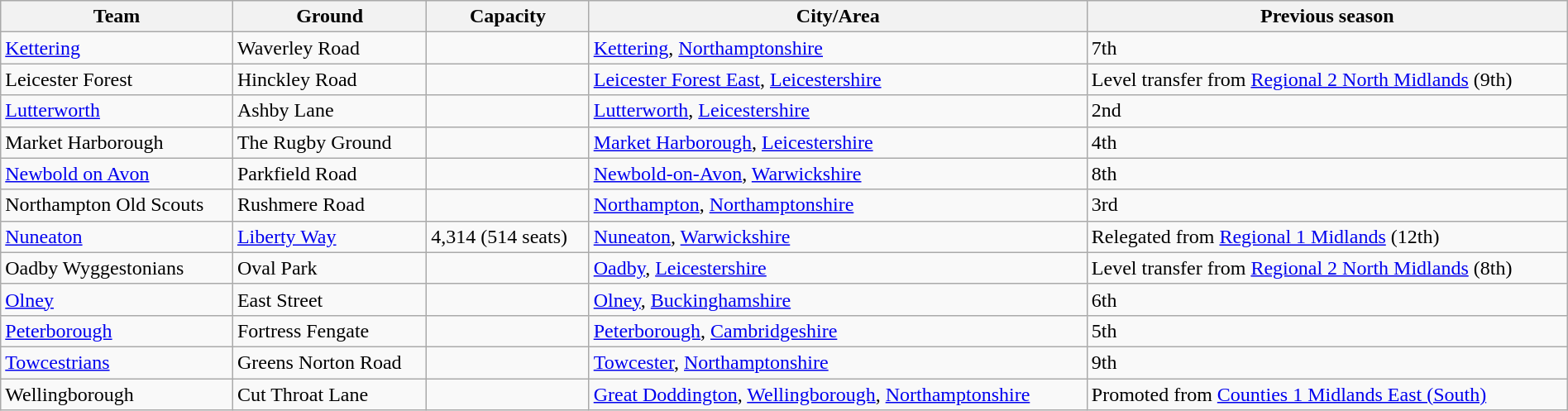<table class="wikitable sortable" width=100%>
<tr>
<th>Team</th>
<th>Ground</th>
<th>Capacity</th>
<th>City/Area</th>
<th>Previous season</th>
</tr>
<tr>
<td><a href='#'>Kettering</a></td>
<td>Waverley Road</td>
<td></td>
<td><a href='#'>Kettering</a>, <a href='#'>Northamptonshire</a></td>
<td>7th</td>
</tr>
<tr>
<td>Leicester Forest</td>
<td>Hinckley Road</td>
<td></td>
<td><a href='#'>Leicester Forest East</a>, <a href='#'>Leicestershire</a></td>
<td>Level transfer from <a href='#'>Regional 2 North Midlands</a> (9th)</td>
</tr>
<tr>
<td><a href='#'>Lutterworth</a></td>
<td>Ashby Lane</td>
<td></td>
<td><a href='#'>Lutterworth</a>, <a href='#'>Leicestershire</a></td>
<td>2nd</td>
</tr>
<tr>
<td>Market Harborough</td>
<td>The Rugby Ground</td>
<td></td>
<td><a href='#'>Market Harborough</a>, <a href='#'>Leicestershire</a></td>
<td>4th</td>
</tr>
<tr>
<td><a href='#'>Newbold on Avon</a></td>
<td>Parkfield Road</td>
<td></td>
<td><a href='#'>Newbold-on-Avon</a>, <a href='#'>Warwickshire</a></td>
<td>8th</td>
</tr>
<tr>
<td>Northampton Old Scouts</td>
<td>Rushmere Road</td>
<td></td>
<td><a href='#'>Northampton</a>, <a href='#'>Northamptonshire</a></td>
<td>3rd</td>
</tr>
<tr>
<td><a href='#'>Nuneaton</a></td>
<td><a href='#'>Liberty Way</a></td>
<td>4,314 (514 seats)</td>
<td><a href='#'>Nuneaton</a>, <a href='#'>Warwickshire</a></td>
<td>Relegated from <a href='#'>Regional 1 Midlands</a> (12th)</td>
</tr>
<tr>
<td>Oadby Wyggestonians</td>
<td>Oval Park</td>
<td></td>
<td><a href='#'>Oadby</a>, <a href='#'>Leicestershire</a></td>
<td>Level transfer from <a href='#'>Regional 2 North Midlands</a> (8th)</td>
</tr>
<tr>
<td><a href='#'>Olney</a></td>
<td>East Street</td>
<td></td>
<td><a href='#'>Olney</a>, <a href='#'>Buckinghamshire</a></td>
<td>6th</td>
</tr>
<tr>
<td><a href='#'>Peterborough</a></td>
<td>Fortress Fengate</td>
<td></td>
<td><a href='#'>Peterborough</a>, <a href='#'>Cambridgeshire</a></td>
<td>5th</td>
</tr>
<tr>
<td><a href='#'>Towcestrians</a></td>
<td>Greens Norton Road</td>
<td></td>
<td><a href='#'>Towcester</a>, <a href='#'>Northamptonshire</a></td>
<td>9th</td>
</tr>
<tr>
<td>Wellingborough</td>
<td>Cut Throat Lane</td>
<td></td>
<td><a href='#'>Great Doddington</a>, <a href='#'>Wellingborough</a>, <a href='#'>Northamptonshire</a></td>
<td>Promoted from <a href='#'>Counties 1 Midlands East (South)</a></td>
</tr>
</table>
